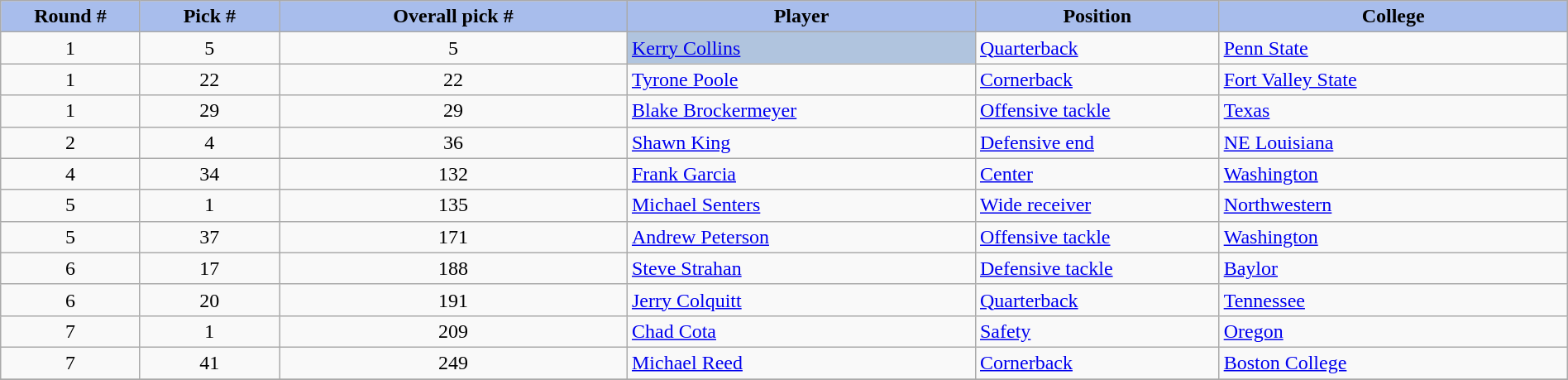<table class="wikitable" style="width: 100%">
<tr>
<th style="background:#A8BDEC;" width=8%>Round #</th>
<th width=8% style="background:#A8BDEC;">Pick #</th>
<th width=20% style="background:#A8BDEC;">Overall pick #</th>
<th width=20% style="background:#A8BDEC;">Player</th>
<th width=14% style="background:#A8BDEC;">Position</th>
<th width=20% style="background:#A8BDEC;">College</th>
</tr>
<tr>
<td align=center>1</td>
<td align=center>5</td>
<td align=center>5</td>
<td bgcolor=lightsteelblue><a href='#'>Kerry Collins</a></td>
<td><a href='#'>Quarterback</a></td>
<td><a href='#'>Penn State</a></td>
</tr>
<tr>
<td align=center>1</td>
<td align=center>22</td>
<td align=center>22</td>
<td><a href='#'>Tyrone Poole</a></td>
<td><a href='#'>Cornerback</a></td>
<td><a href='#'>Fort Valley State</a></td>
</tr>
<tr>
<td align=center>1</td>
<td align=center>29</td>
<td align=center>29</td>
<td><a href='#'>Blake Brockermeyer</a></td>
<td><a href='#'>Offensive tackle</a></td>
<td><a href='#'>Texas</a></td>
</tr>
<tr>
<td align=center>2</td>
<td align=center>4</td>
<td align=center>36</td>
<td><a href='#'>Shawn King</a></td>
<td><a href='#'>Defensive end</a></td>
<td><a href='#'>NE Louisiana</a></td>
</tr>
<tr>
<td align=center>4</td>
<td align=center>34</td>
<td align=center>132</td>
<td><a href='#'>Frank Garcia</a></td>
<td><a href='#'>Center</a></td>
<td><a href='#'>Washington</a></td>
</tr>
<tr>
<td align=center>5</td>
<td align=center>1</td>
<td align=center>135</td>
<td><a href='#'>Michael Senters</a></td>
<td><a href='#'>Wide receiver</a></td>
<td><a href='#'>Northwestern</a></td>
</tr>
<tr>
<td align=center>5</td>
<td align=center>37</td>
<td align=center>171</td>
<td><a href='#'>Andrew Peterson</a></td>
<td><a href='#'>Offensive tackle</a></td>
<td><a href='#'>Washington</a></td>
</tr>
<tr>
<td align=center>6</td>
<td align=center>17</td>
<td align=center>188</td>
<td><a href='#'>Steve Strahan</a></td>
<td><a href='#'>Defensive tackle</a></td>
<td><a href='#'>Baylor</a></td>
</tr>
<tr>
<td align=center>6</td>
<td align=center>20</td>
<td align=center>191</td>
<td><a href='#'>Jerry Colquitt</a></td>
<td><a href='#'>Quarterback</a></td>
<td><a href='#'>Tennessee</a></td>
</tr>
<tr>
<td align=center>7</td>
<td align=center>1</td>
<td align=center>209</td>
<td><a href='#'>Chad Cota</a></td>
<td><a href='#'>Safety</a></td>
<td><a href='#'>Oregon</a></td>
</tr>
<tr>
<td align=center>7</td>
<td align=center>41</td>
<td align=center>249</td>
<td><a href='#'>Michael Reed</a></td>
<td><a href='#'>Cornerback</a></td>
<td><a href='#'>Boston College</a></td>
</tr>
<tr>
</tr>
</table>
